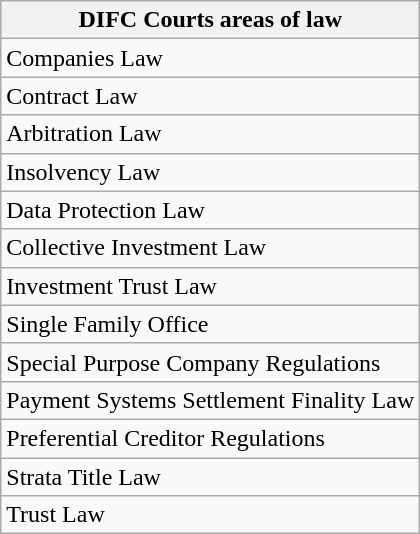<table class="wikitable">
<tr>
<th>DIFC Courts areas of law</th>
</tr>
<tr>
<td>Companies Law</td>
</tr>
<tr>
<td>Contract Law</td>
</tr>
<tr>
<td>Arbitration Law</td>
</tr>
<tr>
<td>Insolvency Law</td>
</tr>
<tr>
<td>Data Protection Law</td>
</tr>
<tr>
<td>Collective Investment Law</td>
</tr>
<tr>
<td>Investment Trust Law</td>
</tr>
<tr>
<td>Single Family Office</td>
</tr>
<tr>
<td>Special Purpose Company Regulations</td>
</tr>
<tr>
<td>Payment Systems Settlement Finality Law</td>
</tr>
<tr>
<td>Preferential Creditor Regulations</td>
</tr>
<tr>
<td>Strata Title Law</td>
</tr>
<tr>
<td>Trust Law</td>
</tr>
</table>
